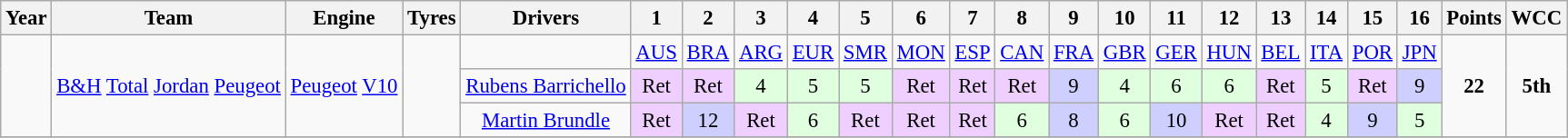<table class="wikitable" style="text-align:center; font-size:95%">
<tr>
<th>Year</th>
<th>Team</th>
<th>Engine</th>
<th>Tyres</th>
<th>Drivers</th>
<th>1</th>
<th>2</th>
<th>3</th>
<th>4</th>
<th>5</th>
<th>6</th>
<th>7</th>
<th>8</th>
<th>9</th>
<th>10</th>
<th>11</th>
<th>12</th>
<th>13</th>
<th>14</th>
<th>15</th>
<th>16</th>
<th>Points</th>
<th>WCC</th>
</tr>
<tr>
<td rowspan="3"></td>
<td rowspan="3"><a href='#'>B&H</a> <a href='#'>Total</a> <a href='#'>Jordan</a> <a href='#'>Peugeot</a></td>
<td rowspan="3"><a href='#'>Peugeot</a> <a href='#'>V10</a></td>
<td rowspan="3"></td>
<td></td>
<td><a href='#'>AUS</a></td>
<td><a href='#'>BRA</a></td>
<td><a href='#'>ARG</a></td>
<td><a href='#'>EUR</a></td>
<td><a href='#'>SMR</a></td>
<td><a href='#'>MON</a></td>
<td><a href='#'>ESP</a></td>
<td><a href='#'>CAN</a></td>
<td><a href='#'>FRA</a></td>
<td><a href='#'>GBR</a></td>
<td><a href='#'>GER</a></td>
<td><a href='#'>HUN</a></td>
<td><a href='#'>BEL</a></td>
<td><a href='#'>ITA</a></td>
<td><a href='#'>POR</a></td>
<td><a href='#'>JPN</a></td>
<td rowspan="3"><strong>22</strong></td>
<td rowspan="3"><strong>5th</strong></td>
</tr>
<tr>
<td><a href='#'>Rubens Barrichello</a></td>
<td style="background:#EFCFFF;">Ret</td>
<td style="background:#EFCFFF;">Ret</td>
<td style="background:#DFFFDF;">4</td>
<td style="background:#DFFFDF;">5</td>
<td style="background:#DFFFDF;">5</td>
<td style="background:#EFCFFF;">Ret</td>
<td style="background:#EFCFFF;">Ret</td>
<td style="background:#EFCFFF;">Ret</td>
<td style="background:#CFCFFF;">9</td>
<td style="background:#DFFFDF;">4</td>
<td style="background:#DFFFDF;">6</td>
<td style="background:#DFFFDF;">6</td>
<td style="background:#EFCFFF;">Ret</td>
<td style="background:#DFFFDF;">5</td>
<td style="background:#EFCFFF;">Ret</td>
<td style="background:#CFCFFF;">9</td>
</tr>
<tr>
<td><a href='#'>Martin Brundle</a></td>
<td style="background:#EFCFFF;">Ret</td>
<td style="background:#CFCFFF;">12</td>
<td style="background:#EFCFFF;">Ret</td>
<td style="background:#DFFFDF;">6</td>
<td style="background:#EFCFFF;">Ret</td>
<td style="background:#EFCFFF;">Ret</td>
<td style="background:#EFCFFF;">Ret</td>
<td style="background:#DFFFDF;">6</td>
<td style="background:#CFCFFF;">8</td>
<td style="background:#DFFFDF;">6</td>
<td style="background:#CFCFFF;">10</td>
<td style="background:#EFCFFF;">Ret</td>
<td style="background:#EFCFFF;">Ret</td>
<td style="background:#DFFFDF;">4</td>
<td style="background:#CFCFFF;">9</td>
<td style="background:#DFFFDF;">5</td>
</tr>
<tr>
</tr>
</table>
